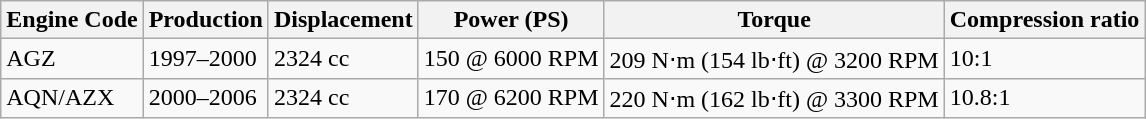<table class="wikitable">
<tr>
<th>Engine Code</th>
<th>Production</th>
<th>Displacement</th>
<th>Power (PS)</th>
<th>Torque</th>
<th>Compression ratio</th>
</tr>
<tr>
<td>AGZ</td>
<td>1997–2000</td>
<td>2324 cc</td>
<td>150 @ 6000 RPM</td>
<td>209 N⋅m (154 lb⋅ft) @ 3200 RPM</td>
<td>10:1</td>
</tr>
<tr>
<td>AQN/AZX</td>
<td>2000–2006</td>
<td>2324 cc</td>
<td>170 @ 6200 RPM</td>
<td>220 N⋅m (162 lb⋅ft) @ 3300 RPM</td>
<td>10.8:1</td>
</tr>
</table>
